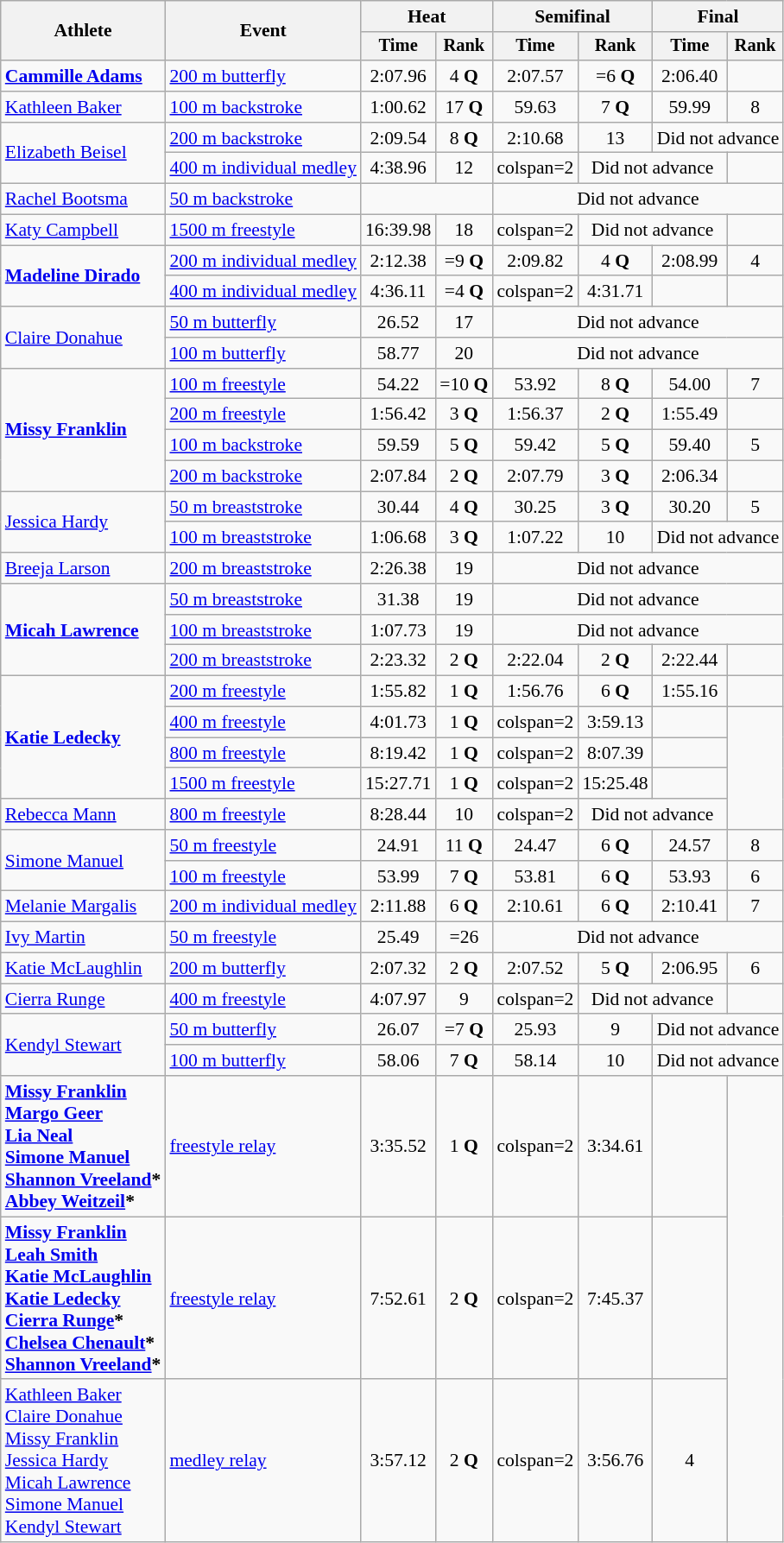<table class=wikitable style="font-size:90%">
<tr>
<th rowspan="2">Athlete</th>
<th rowspan="2">Event</th>
<th colspan="2">Heat</th>
<th colspan="2">Semifinal</th>
<th colspan="2">Final</th>
</tr>
<tr style="font-size:95%">
<th>Time</th>
<th>Rank</th>
<th>Time</th>
<th>Rank</th>
<th>Time</th>
<th>Rank</th>
</tr>
<tr align=center>
<td align=left><strong><a href='#'>Cammille Adams</a></strong></td>
<td align=left><a href='#'>200 m butterfly</a></td>
<td>2:07.96</td>
<td>4 <strong>Q</strong></td>
<td>2:07.57</td>
<td>=6 <strong>Q</strong></td>
<td>2:06.40</td>
<td></td>
</tr>
<tr align=center>
<td align=left><a href='#'>Kathleen Baker</a></td>
<td align=left><a href='#'>100 m backstroke</a></td>
<td>1:00.62</td>
<td>17 <strong>Q</strong></td>
<td>59.63</td>
<td>7 <strong>Q</strong></td>
<td>59.99</td>
<td>8</td>
</tr>
<tr align=center>
<td align=left rowspan=2><a href='#'>Elizabeth Beisel</a></td>
<td align=left><a href='#'>200 m backstroke</a></td>
<td>2:09.54</td>
<td>8 <strong>Q</strong></td>
<td>2:10.68</td>
<td>13</td>
<td colspan=2>Did not advance</td>
</tr>
<tr align=center>
<td align=left><a href='#'>400 m individual medley</a></td>
<td>4:38.96</td>
<td>12</td>
<td>colspan=2 </td>
<td colspan=2>Did not advance</td>
</tr>
<tr align=center>
<td align=left><a href='#'>Rachel Bootsma</a></td>
<td align=left><a href='#'>50 m backstroke</a></td>
<td colspan=2></td>
<td colspan=4>Did not advance</td>
</tr>
<tr align=center>
<td align=left><a href='#'>Katy Campbell</a></td>
<td align=left><a href='#'>1500 m freestyle</a></td>
<td>16:39.98</td>
<td>18</td>
<td>colspan=2 </td>
<td colspan=2>Did not advance</td>
</tr>
<tr align=center>
<td align=left rowspan=2><strong><a href='#'>Madeline Dirado</a></strong></td>
<td align=left><a href='#'>200 m individual medley</a></td>
<td>2:12.38</td>
<td>=9 <strong>Q</strong></td>
<td>2:09.82</td>
<td>4 <strong>Q</strong></td>
<td>2:08.99</td>
<td>4</td>
</tr>
<tr align=center>
<td align=left><a href='#'>400 m individual medley</a></td>
<td>4:36.11</td>
<td>=4 <strong>Q</strong></td>
<td>colspan=2 </td>
<td>4:31.71</td>
<td></td>
</tr>
<tr align=center>
<td align=left rowspan=2><a href='#'>Claire Donahue</a></td>
<td align=left><a href='#'>50 m butterfly</a></td>
<td>26.52</td>
<td>17</td>
<td colspan=4>Did not advance</td>
</tr>
<tr align=center>
<td align=left><a href='#'>100 m butterfly</a></td>
<td>58.77</td>
<td>20</td>
<td colspan=4>Did not advance</td>
</tr>
<tr align=center>
<td align=left rowspan=4><strong><a href='#'>Missy Franklin</a></strong></td>
<td align=left><a href='#'>100 m freestyle</a></td>
<td>54.22</td>
<td>=10 <strong>Q</strong></td>
<td>53.92</td>
<td>8 <strong>Q</strong></td>
<td>54.00</td>
<td>7</td>
</tr>
<tr align=center>
<td align=left><a href='#'>200 m freestyle</a></td>
<td>1:56.42</td>
<td>3 <strong>Q</strong></td>
<td>1:56.37</td>
<td>2 <strong>Q</strong></td>
<td>1:55.49</td>
<td></td>
</tr>
<tr align=center>
<td align=left><a href='#'>100 m backstroke</a></td>
<td>59.59</td>
<td>5 <strong>Q</strong></td>
<td>59.42</td>
<td>5 <strong>Q</strong></td>
<td>59.40</td>
<td>5</td>
</tr>
<tr align=center>
<td align=left><a href='#'>200 m backstroke</a></td>
<td>2:07.84</td>
<td>2 <strong>Q</strong></td>
<td>2:07.79</td>
<td>3 <strong>Q</strong></td>
<td>2:06.34</td>
<td></td>
</tr>
<tr align=center>
<td align=left rowspan=2><a href='#'>Jessica Hardy</a></td>
<td align=left><a href='#'>50 m breaststroke</a></td>
<td>30.44</td>
<td>4 <strong>Q</strong></td>
<td>30.25</td>
<td>3 <strong>Q</strong></td>
<td>30.20</td>
<td>5</td>
</tr>
<tr align=center>
<td align=left><a href='#'>100 m breaststroke</a></td>
<td>1:06.68</td>
<td>3 <strong>Q</strong></td>
<td>1:07.22</td>
<td>10</td>
<td colspan=2>Did not advance</td>
</tr>
<tr align=center>
<td align=left><a href='#'>Breeja Larson</a></td>
<td align=left><a href='#'>200 m breaststroke</a></td>
<td>2:26.38</td>
<td>19</td>
<td colspan=4>Did not advance</td>
</tr>
<tr align=center>
<td align=left rowspan=3><strong><a href='#'>Micah Lawrence</a></strong></td>
<td align=left><a href='#'>50 m breaststroke</a></td>
<td>31.38</td>
<td>19</td>
<td colspan=4>Did not advance</td>
</tr>
<tr align=center>
<td align=left><a href='#'>100 m breaststroke</a></td>
<td>1:07.73</td>
<td>19</td>
<td colspan=4>Did not advance</td>
</tr>
<tr align=center>
<td align=left><a href='#'>200 m breaststroke</a></td>
<td>2:23.32</td>
<td>2 <strong>Q</strong></td>
<td>2:22.04</td>
<td>2 <strong>Q</strong></td>
<td>2:22.44</td>
<td></td>
</tr>
<tr align=center>
<td align=left rowspan=4><strong><a href='#'>Katie Ledecky</a></strong></td>
<td align=left><a href='#'>200 m freestyle</a></td>
<td>1:55.82</td>
<td>1 <strong>Q</strong></td>
<td>1:56.76</td>
<td>6 <strong>Q</strong></td>
<td>1:55.16</td>
<td></td>
</tr>
<tr align=center>
<td align=left><a href='#'>400 m freestyle</a></td>
<td>4:01.73</td>
<td>1 <strong>Q</strong></td>
<td>colspan=2 </td>
<td>3:59.13</td>
<td></td>
</tr>
<tr align=center>
<td align=left><a href='#'>800 m freestyle</a></td>
<td>8:19.42</td>
<td>1 <strong>Q</strong></td>
<td>colspan=2 </td>
<td>8:07.39 </td>
<td></td>
</tr>
<tr align=center>
<td align=left><a href='#'>1500 m freestyle</a></td>
<td>15:27.71 </td>
<td>1 <strong>Q</strong></td>
<td>colspan=2 </td>
<td>15:25.48 </td>
<td></td>
</tr>
<tr align=center>
<td align=left><a href='#'>Rebecca Mann</a></td>
<td align=left><a href='#'>800 m freestyle</a></td>
<td>8:28.44</td>
<td>10</td>
<td>colspan=2 </td>
<td colspan=2>Did not advance</td>
</tr>
<tr align=center>
<td align=left rowspan=2><a href='#'>Simone Manuel</a></td>
<td align=left><a href='#'>50 m freestyle</a></td>
<td>24.91</td>
<td>11 <strong>Q</strong></td>
<td>24.47</td>
<td>6 <strong>Q</strong></td>
<td>24.57</td>
<td>8</td>
</tr>
<tr align=center>
<td align=left><a href='#'>100 m freestyle</a></td>
<td>53.99</td>
<td>7 <strong>Q</strong></td>
<td>53.81</td>
<td>6 <strong>Q</strong></td>
<td>53.93</td>
<td>6</td>
</tr>
<tr align=center>
<td align=left><a href='#'>Melanie Margalis</a></td>
<td align=left><a href='#'>200 m individual medley</a></td>
<td>2:11.88</td>
<td>6 <strong>Q</strong></td>
<td>2:10.61</td>
<td>6 <strong>Q</strong></td>
<td>2:10.41</td>
<td>7</td>
</tr>
<tr align=center>
<td align=left><a href='#'>Ivy Martin</a></td>
<td align=left><a href='#'>50 m freestyle</a></td>
<td>25.49</td>
<td>=26</td>
<td colspan=4>Did not advance</td>
</tr>
<tr align=center>
<td align=left><a href='#'>Katie McLaughlin</a></td>
<td align=left><a href='#'>200 m butterfly</a></td>
<td>2:07.32</td>
<td>2 <strong>Q</strong></td>
<td>2:07.52</td>
<td>5 <strong>Q</strong></td>
<td>2:06.95</td>
<td>6</td>
</tr>
<tr align=center>
<td align=left><a href='#'>Cierra Runge</a></td>
<td align=left><a href='#'>400 m freestyle</a></td>
<td>4:07.97</td>
<td>9</td>
<td>colspan=2 </td>
<td colspan=2>Did not advance</td>
</tr>
<tr align=center>
<td align=left rowspan=2><a href='#'>Kendyl Stewart</a></td>
<td align=left><a href='#'>50 m butterfly</a></td>
<td>26.07</td>
<td>=7 <strong>Q</strong></td>
<td>25.93</td>
<td>9</td>
<td colspan=2>Did not advance</td>
</tr>
<tr align=center>
<td align=left><a href='#'>100 m butterfly</a></td>
<td>58.06</td>
<td>7 <strong>Q</strong></td>
<td>58.14</td>
<td>10</td>
<td colspan=2>Did not advance</td>
</tr>
<tr align=center>
<td align=left><strong><a href='#'>Missy Franklin</a><br><a href='#'>Margo Geer</a><br><a href='#'>Lia Neal</a><br><a href='#'>Simone Manuel</a><br><a href='#'>Shannon Vreeland</a>*<br><a href='#'>Abbey Weitzeil</a>*</strong></td>
<td align=left><a href='#'> freestyle relay</a></td>
<td>3:35.52</td>
<td>1 <strong>Q</strong></td>
<td>colspan=2 </td>
<td>3:34.61</td>
<td></td>
</tr>
<tr align=center>
<td align=left><strong><a href='#'>Missy Franklin</a><br><a href='#'>Leah Smith</a><br><a href='#'>Katie McLaughlin</a><br><a href='#'>Katie Ledecky</a><br><a href='#'>Cierra Runge</a>*<br><a href='#'>Chelsea Chenault</a>*<br><a href='#'>Shannon Vreeland</a>*</strong></td>
<td align=left><a href='#'> freestyle relay</a></td>
<td>7:52.61</td>
<td>2 <strong>Q</strong></td>
<td>colspan=2 </td>
<td>7:45.37</td>
<td></td>
</tr>
<tr align=center>
<td align=left><a href='#'>Kathleen Baker</a><br><a href='#'>Claire Donahue</a><br><a href='#'>Missy Franklin</a><br><a href='#'>Jessica Hardy</a><br><a href='#'>Micah Lawrence</a><br><a href='#'>Simone Manuel</a><br><a href='#'>Kendyl Stewart</a></td>
<td align=left><a href='#'> medley relay</a></td>
<td>3:57.12</td>
<td>2 <strong>Q</strong></td>
<td>colspan=2 </td>
<td>3:56.76</td>
<td>4</td>
</tr>
</table>
